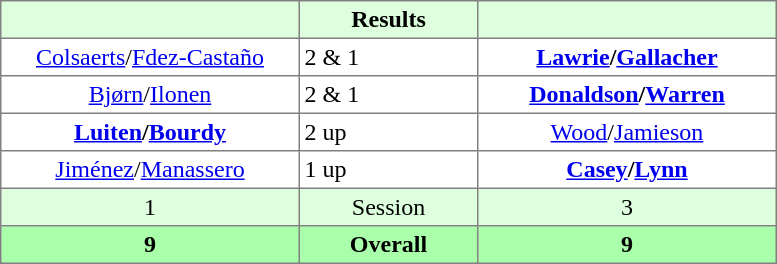<table border="1" cellpadding="3" style="border-collapse:collapse; text-align:center;">
<tr style="background:#ddffdd;">
<th style="width:12em;"></th>
<th style="width:7em;">Results</th>
<th style="width:12em;"> </th>
</tr>
<tr>
<td><a href='#'>Colsaerts</a>/<a href='#'>Fdez-Castaño</a></td>
<td align=left> 2 & 1</td>
<td><strong><a href='#'>Lawrie</a>/<a href='#'>Gallacher</a></strong></td>
</tr>
<tr>
<td><a href='#'>Bjørn</a>/<a href='#'>Ilonen</a></td>
<td align=left> 2 & 1</td>
<td><strong><a href='#'>Donaldson</a>/<a href='#'>Warren</a></strong></td>
</tr>
<tr>
<td><strong><a href='#'>Luiten</a>/<a href='#'>Bourdy</a></strong></td>
<td align=left> 2 up</td>
<td><a href='#'>Wood</a>/<a href='#'>Jamieson</a></td>
</tr>
<tr>
<td><a href='#'>Jiménez</a>/<a href='#'>Manassero</a></td>
<td align=left> 1 up</td>
<td><strong><a href='#'>Casey</a>/<a href='#'>Lynn</a></strong></td>
</tr>
<tr style="background:#ddffdd;">
<td>1</td>
<td>Session</td>
<td>3</td>
</tr>
<tr style="background:#aaffaa;">
<th>9</th>
<th>Overall</th>
<th>9</th>
</tr>
</table>
